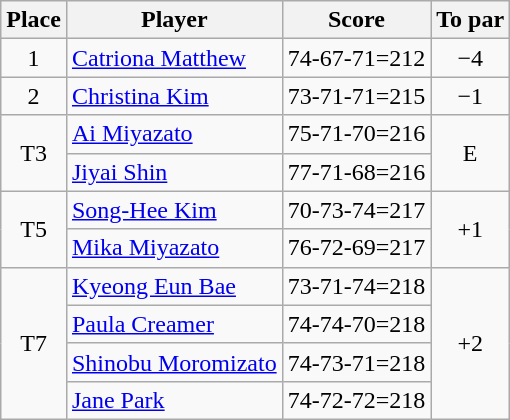<table class="wikitable">
<tr>
<th>Place</th>
<th>Player</th>
<th>Score</th>
<th>To par</th>
</tr>
<tr>
<td align=center>1</td>
<td> <a href='#'>Catriona Matthew</a></td>
<td align=center>74-67-71=212</td>
<td align=center>−4</td>
</tr>
<tr>
<td align=center>2</td>
<td> <a href='#'>Christina Kim</a></td>
<td align=center>73-71-71=215</td>
<td align=center>−1</td>
</tr>
<tr>
<td rowspan=2 align=center>T3</td>
<td> <a href='#'>Ai Miyazato</a></td>
<td align=center>75-71-70=216</td>
<td rowspan=2 align=center>E</td>
</tr>
<tr>
<td> <a href='#'>Jiyai Shin</a></td>
<td align=center>77-71-68=216</td>
</tr>
<tr>
<td rowspan=2 align=center>T5</td>
<td> <a href='#'>Song-Hee Kim</a></td>
<td align=center>70-73-74=217</td>
<td rowspan=2 align=center>+1</td>
</tr>
<tr>
<td> <a href='#'>Mika Miyazato</a></td>
<td align=center>76-72-69=217</td>
</tr>
<tr>
<td rowspan=4 align=center>T7</td>
<td> <a href='#'>Kyeong Eun Bae</a></td>
<td align=center>73-71-74=218</td>
<td rowspan=4 align=center>+2</td>
</tr>
<tr>
<td> <a href='#'>Paula Creamer</a></td>
<td align=center>74-74-70=218</td>
</tr>
<tr>
<td> <a href='#'>Shinobu Moromizato</a></td>
<td align=center>74-73-71=218</td>
</tr>
<tr>
<td> <a href='#'>Jane Park</a></td>
<td align=center>74-72-72=218</td>
</tr>
</table>
